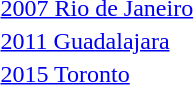<table>
<tr>
<td><a href='#'>2007 Rio de Janeiro</a></td>
<td></td>
<td></td>
<td></td>
</tr>
<tr>
<td><a href='#'>2011 Guadalajara</a></td>
<td></td>
<td></td>
<td></td>
</tr>
<tr>
<td><a href='#'>2015 Toronto</a><br></td>
<td></td>
<td></td>
<td></td>
</tr>
</table>
